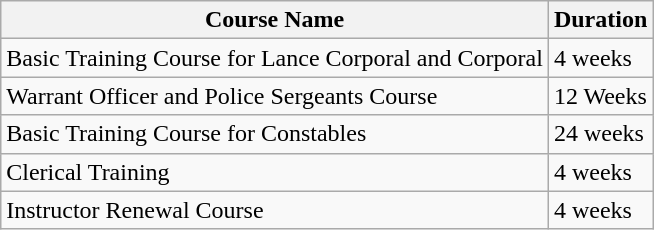<table class="wikitable">
<tr>
<th>Course Name</th>
<th>Duration</th>
</tr>
<tr>
<td>Basic Training Course for Lance Corporal and Corporal</td>
<td>4 weeks</td>
</tr>
<tr>
<td>Warrant Officer and Police Sergeants Course</td>
<td>12 Weeks</td>
</tr>
<tr>
<td>Basic Training Course for Constables</td>
<td>24 weeks</td>
</tr>
<tr>
<td>Clerical Training</td>
<td>4 weeks</td>
</tr>
<tr>
<td>Instructor Renewal Course</td>
<td>4 weeks</td>
</tr>
</table>
